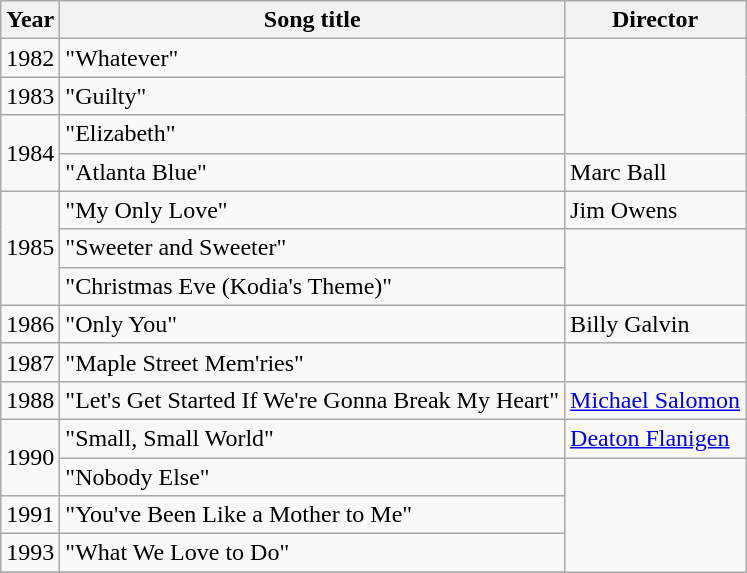<table class="wikitable">
<tr>
<th>Year</th>
<th>Song title</th>
<th>Director</th>
</tr>
<tr>
<td>1982</td>
<td>"Whatever"</td>
</tr>
<tr>
<td>1983</td>
<td>"Guilty"</td>
</tr>
<tr>
<td rowspan="2">1984</td>
<td>"Elizabeth"</td>
</tr>
<tr>
<td>"Atlanta Blue"</td>
<td>Marc Ball</td>
</tr>
<tr>
<td rowspan="3">1985</td>
<td>"My Only Love"</td>
<td>Jim Owens</td>
</tr>
<tr>
<td>"Sweeter and Sweeter"</td>
</tr>
<tr>
<td>"Christmas Eve (Kodia's Theme)"</td>
</tr>
<tr>
<td>1986</td>
<td>"Only You"</td>
<td>Billy Galvin</td>
</tr>
<tr>
<td>1987</td>
<td>"Maple Street Mem'ries"</td>
</tr>
<tr>
<td>1988</td>
<td>"Let's Get Started If We're Gonna Break My Heart"</td>
<td><a href='#'>Michael Salomon</a></td>
</tr>
<tr>
<td rowspan="2">1990</td>
<td>"Small, Small World"</td>
<td><a href='#'>Deaton Flanigen</a></td>
</tr>
<tr>
<td>"Nobody Else"</td>
</tr>
<tr>
<td>1991</td>
<td>"You've Been Like a Mother to Me"</td>
</tr>
<tr>
<td>1993</td>
<td>"What We Love to Do"</td>
</tr>
<tr>
</tr>
</table>
